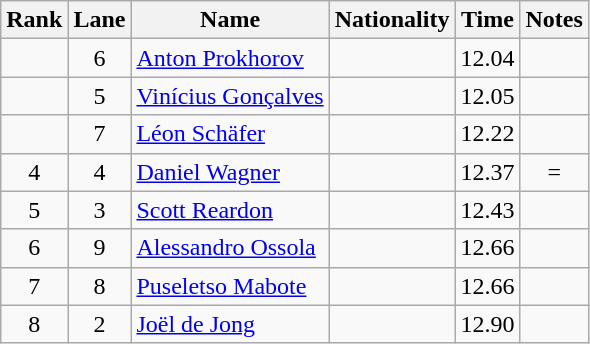<table class="wikitable sortable" style="text-align:center">
<tr>
<th>Rank</th>
<th>Lane</th>
<th>Name</th>
<th>Nationality</th>
<th>Time</th>
<th>Notes</th>
</tr>
<tr>
<td></td>
<td>6</td>
<td align="left"><a href='#'>Anton Prokhorov</a></td>
<td align="left"></td>
<td>12.04</td>
<td><strong></strong></td>
</tr>
<tr>
<td></td>
<td>5</td>
<td align="left"><a href='#'>Vinícius Gonçalves</a></td>
<td align="left"></td>
<td>12.05</td>
<td></td>
</tr>
<tr>
<td></td>
<td>7</td>
<td align="left"><a href='#'>Léon Schäfer</a></td>
<td align="left"></td>
<td>12.22</td>
<td></td>
</tr>
<tr>
<td>4</td>
<td>4</td>
<td align="left"><a href='#'>Daniel Wagner</a></td>
<td align="left"></td>
<td>12.37</td>
<td>=</td>
</tr>
<tr>
<td>5</td>
<td>3</td>
<td align="left"><a href='#'>Scott Reardon</a></td>
<td align="left"></td>
<td>12.43</td>
<td></td>
</tr>
<tr>
<td>6</td>
<td>9</td>
<td align="left"><a href='#'>Alessandro Ossola</a></td>
<td align="left"></td>
<td>12.66</td>
<td></td>
</tr>
<tr>
<td>7</td>
<td>8</td>
<td align="left"><a href='#'>Puseletso Mabote</a></td>
<td align="left"></td>
<td>12.66</td>
<td></td>
</tr>
<tr>
<td>8</td>
<td>2</td>
<td align="left"><a href='#'>Joël de Jong</a></td>
<td align="left"></td>
<td>12.90</td>
<td></td>
</tr>
</table>
